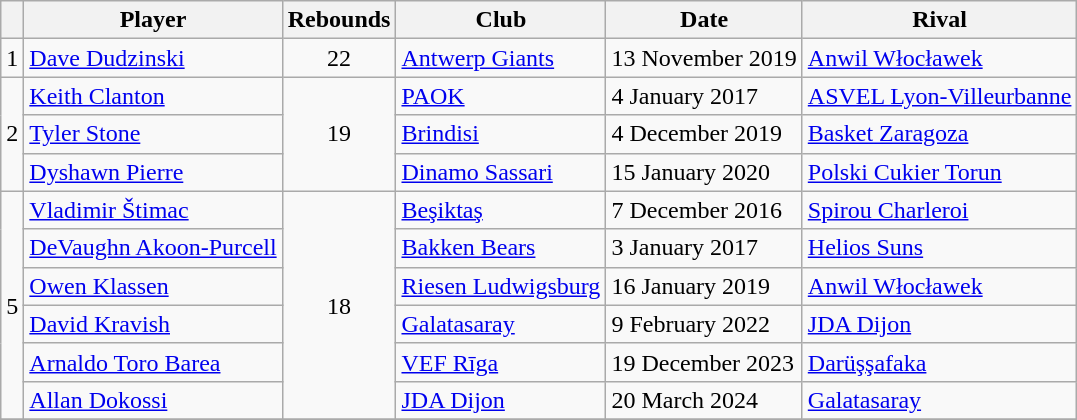<table class="wikitable">
<tr>
<th></th>
<th>Player</th>
<th>Rebounds</th>
<th>Club</th>
<th>Date</th>
<th>Rival</th>
</tr>
<tr>
<td align=center>1</td>
<td> <a href='#'>Dave Dudzinski</a></td>
<td align=center>22</td>
<td> <a href='#'>Antwerp Giants</a></td>
<td>13 November 2019</td>
<td> <a href='#'>Anwil Włocławek</a></td>
</tr>
<tr>
<td rowspan=3 align=center>2</td>
<td> <a href='#'>Keith Clanton</a></td>
<td rowspan=3 align=center>19</td>
<td> <a href='#'>PAOK</a></td>
<td>4 January 2017</td>
<td> <a href='#'>ASVEL Lyon-Villeurbanne</a></td>
</tr>
<tr>
<td> <a href='#'>Tyler Stone</a></td>
<td> <a href='#'>Brindisi</a></td>
<td>4 December 2019</td>
<td> <a href='#'>Basket Zaragoza</a></td>
</tr>
<tr>
<td> <a href='#'>Dyshawn Pierre</a></td>
<td> <a href='#'>Dinamo Sassari</a></td>
<td>15 January 2020</td>
<td> <a href='#'>Polski Cukier Torun</a></td>
</tr>
<tr>
<td rowspan=6 align=center>5</td>
<td> <a href='#'>Vladimir Štimac</a></td>
<td rowspan=6 align=center>18</td>
<td> <a href='#'>Beşiktaş</a></td>
<td>7 December 2016</td>
<td> <a href='#'>Spirou Charleroi</a></td>
</tr>
<tr>
<td> <a href='#'>DeVaughn Akoon-Purcell</a></td>
<td> <a href='#'>Bakken Bears</a></td>
<td>3 January 2017</td>
<td> <a href='#'>Helios Suns</a></td>
</tr>
<tr>
<td> <a href='#'>Owen Klassen</a></td>
<td> <a href='#'>Riesen Ludwigsburg</a></td>
<td>16 January 2019</td>
<td> <a href='#'>Anwil Włocławek</a></td>
</tr>
<tr>
<td> <a href='#'>David Kravish</a></td>
<td> <a href='#'>Galatasaray</a></td>
<td>9 February 2022</td>
<td> <a href='#'>JDA Dijon</a></td>
</tr>
<tr>
<td> <a href='#'>Arnaldo Toro Barea</a></td>
<td> <a href='#'>VEF Rīga</a></td>
<td>19 December 2023</td>
<td> <a href='#'>Darüşşafaka</a></td>
</tr>
<tr>
<td> <a href='#'>Allan Dokossi</a></td>
<td> <a href='#'>JDA Dijon</a></td>
<td>20 March 2024</td>
<td> <a href='#'>Galatasaray</a></td>
</tr>
<tr>
</tr>
</table>
